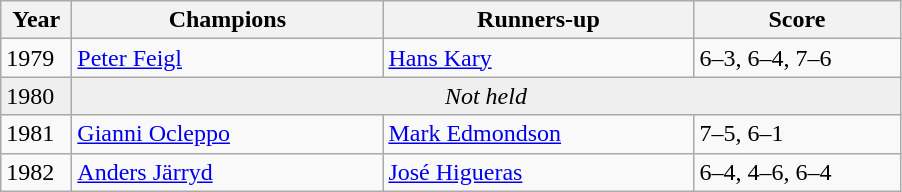<table class="wikitable">
<tr>
<th style="width:40px">Year</th>
<th style="width:200px">Champions</th>
<th style="width:200px">Runners-up</th>
<th style="width:130px" class="unsortable">Score</th>
</tr>
<tr>
<td>1979</td>
<td> <a href='#'>Peter Feigl</a></td>
<td> <a href='#'>Hans Kary</a></td>
<td>6–3, 6–4, 7–6</td>
</tr>
<tr>
<td style="background:#efefef">1980</td>
<td colspan=3 align=center style="background:#efefef"><em>Not held</em></td>
</tr>
<tr>
<td>1981</td>
<td> <a href='#'>Gianni Ocleppo</a></td>
<td> <a href='#'>Mark Edmondson</a></td>
<td>7–5, 6–1</td>
</tr>
<tr>
<td>1982</td>
<td> <a href='#'>Anders Järryd</a></td>
<td> <a href='#'>José Higueras</a></td>
<td>6–4, 4–6, 6–4</td>
</tr>
</table>
